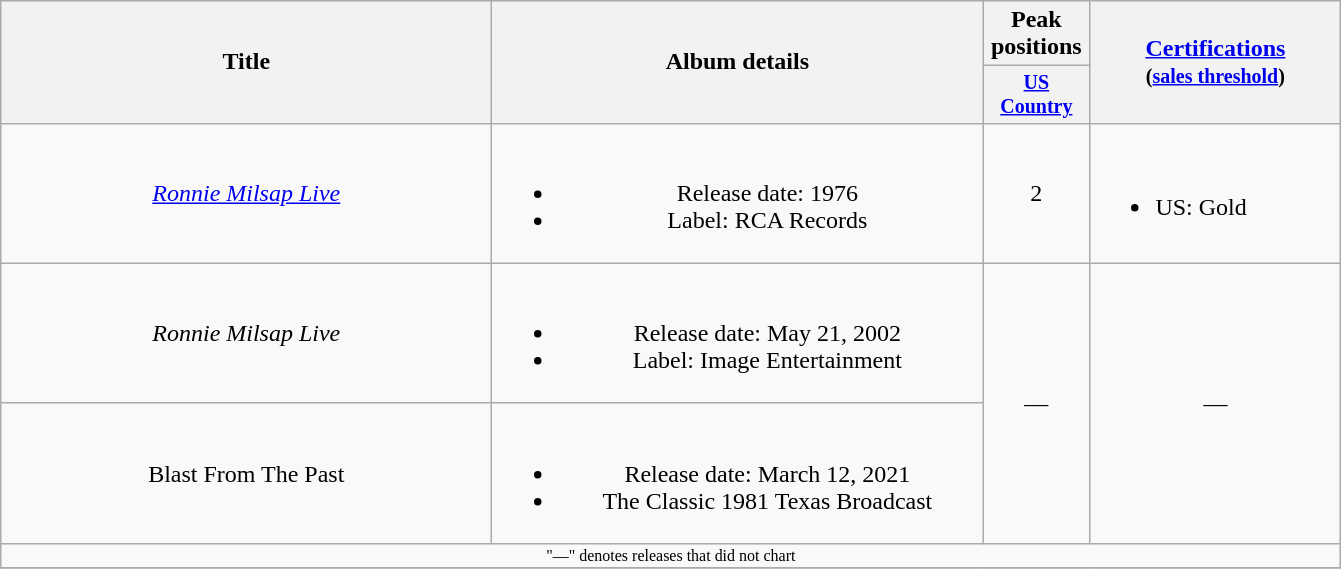<table class="wikitable plainrowheaders" style="text-align:center;">
<tr>
<th rowspan="2" style="width:20em;">Title</th>
<th rowspan="2" style="width:20em;">Album details</th>
<th colspan="1">Peak positions</th>
<th rowspan="2" style="width:10em;"><a href='#'>Certifications</a><br><small>(<a href='#'>sales threshold</a>)</small></th>
</tr>
<tr style=font-size:smaller;>
<th width="65"><a href='#'>US Country</a><br></th>
</tr>
<tr>
<td scope="row"><em><a href='#'>Ronnie Milsap Live</a></em></td>
<td><br><ul><li>Release date: 1976</li><li>Label: RCA Records</li></ul></td>
<td>2</td>
<td align="left"><br><ul><li>US: Gold</li></ul></td>
</tr>
<tr>
<td scope="row"><em>Ronnie Milsap Live</em></td>
<td><br><ul><li>Release date: May 21, 2002</li><li>Label: Image Entertainment</li></ul></td>
<td rowspan="2">—</td>
<td rowspan="2">—</td>
</tr>
<tr>
<td>Blast From The Past</td>
<td><br><ul><li>Release date: March 12, 2021</li><li>The Classic 1981 Texas Broadcast</li></ul></td>
</tr>
<tr>
<td colspan="4" style="font-size:8pt">"—" denotes releases that did not chart</td>
</tr>
<tr>
</tr>
</table>
